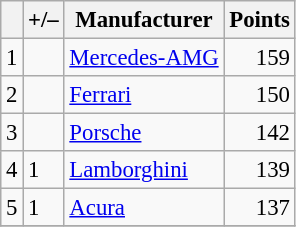<table class="wikitable" style="font-size: 95%;">
<tr>
<th scope="col"></th>
<th scope="col">+/–</th>
<th scope="col">Manufacturer</th>
<th scope="col">Points</th>
</tr>
<tr>
<td align=center>1</td>
<td align="left"></td>
<td> <a href='#'>Mercedes-AMG</a></td>
<td align=right>159</td>
</tr>
<tr>
<td align=center>2</td>
<td align="left"></td>
<td> <a href='#'>Ferrari</a></td>
<td align=right>150</td>
</tr>
<tr>
<td align=center>3</td>
<td align="left"></td>
<td> <a href='#'>Porsche</a></td>
<td align=right>142</td>
</tr>
<tr>
<td align=center>4</td>
<td align="left"> 1</td>
<td> <a href='#'>Lamborghini</a></td>
<td align=right>139</td>
</tr>
<tr>
<td align=center>5</td>
<td align="left"> 1</td>
<td> <a href='#'>Acura</a></td>
<td align=right>137</td>
</tr>
<tr>
</tr>
</table>
